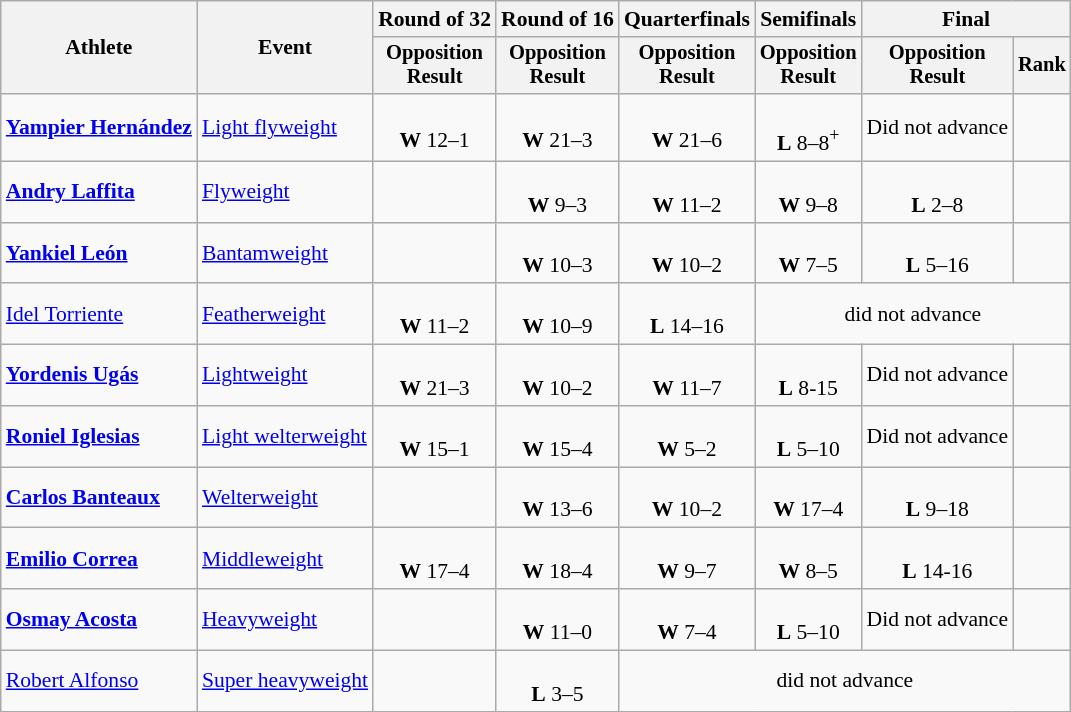<table class="wikitable" style="font-size:90%">
<tr>
<th rowspan="2">Athlete</th>
<th rowspan="2">Event</th>
<th>Round of 32</th>
<th>Round of 16</th>
<th>Quarterfinals</th>
<th>Semifinals</th>
<th colspan=2>Final</th>
</tr>
<tr style="font-size:95%">
<th>Opposition<br>Result</th>
<th>Opposition<br>Result</th>
<th>Opposition<br>Result</th>
<th>Opposition<br>Result</th>
<th>Opposition<br>Result</th>
<th>Rank</th>
</tr>
<tr align=center>
<td align=left><strong><a href='#'>Yampier Hernández</a></strong></td>
<td align=left><a href='#'>Light flyweight</a></td>
<td><br><strong>W</strong> 12–1</td>
<td><br><strong>W</strong> 21–3</td>
<td><br><strong>W</strong> 21–6</td>
<td><br><strong>L</strong> 8–8<sup>+</sup></td>
<td>Did not advance</td>
<td></td>
</tr>
<tr align=center>
<td align=left><strong><a href='#'>Andry Laffita</a></strong></td>
<td align=left><a href='#'>Flyweight</a></td>
<td></td>
<td><br><strong>W</strong> 9–3</td>
<td><br><strong>W</strong> 11–2</td>
<td><br><strong>W</strong> 9–8</td>
<td><br> <strong>L</strong> 2–8</td>
<td></td>
</tr>
<tr align=center>
<td align=left><strong><a href='#'>Yankiel León</a></strong></td>
<td align=left><a href='#'>Bantamweight</a></td>
<td></td>
<td><br><strong>W</strong> 10–3</td>
<td><br><strong>W</strong> 10–2</td>
<td><br><strong>W</strong> 7–5</td>
<td><br><strong>L</strong> 5–16</td>
<td></td>
</tr>
<tr align=center>
<td align=left><a href='#'>Idel Torriente</a></td>
<td align=left><a href='#'>Featherweight</a></td>
<td><br><strong>W</strong> 11–2</td>
<td><br><strong>W</strong> 10–9</td>
<td> <br> <strong>L</strong> 14–16</td>
<td colspan=3>did not advance</td>
</tr>
<tr align=center>
<td align=left><strong><a href='#'>Yordenis Ugás</a></strong></td>
<td align=left><a href='#'>Lightweight</a></td>
<td><br><strong>W</strong> 21–3</td>
<td><br><strong>W</strong> 10–2</td>
<td><br><strong>W</strong> 11–7</td>
<td><br><strong>L</strong> 8-15</td>
<td>Did not advance</td>
<td></td>
</tr>
<tr align=center>
<td align=left><strong><a href='#'>Roniel Iglesias</a></strong></td>
<td align=left><a href='#'>Light welterweight</a></td>
<td><br><strong>W</strong> 15–1</td>
<td><br><strong>W</strong> 15–4</td>
<td> <br> <strong>W</strong> 5–2</td>
<td> <br><strong>L</strong> 5–10</td>
<td>Did not advance</td>
<td></td>
</tr>
<tr align=center>
<td align=left><strong><a href='#'>Carlos Banteaux</a></strong></td>
<td align=left><a href='#'>Welterweight</a></td>
<td></td>
<td><br><strong>W</strong> 13–6</td>
<td> <br> <strong>W</strong> 10–2</td>
<td> <br> <strong>W</strong> 17–4</td>
<td> <br> <strong>L</strong> 9–18</td>
<td></td>
</tr>
<tr align=center>
<td align=left><strong><a href='#'>Emilio Correa</a></strong></td>
<td align=left><a href='#'>Middleweight</a></td>
<td><br><strong>W</strong> 17–4</td>
<td><br><strong>W</strong> 18–4</td>
<td><br><strong>W</strong> 9–7</td>
<td><br><strong>W</strong> 8–5</td>
<td> <br> <strong>L</strong> 14-16</td>
<td></td>
</tr>
<tr align=center>
<td align=left><strong><a href='#'>Osmay Acosta</a></strong></td>
<td align=left><a href='#'>Heavyweight</a></td>
<td></td>
<td><br><strong>W</strong> 11–0</td>
<td><br><strong>W</strong> 7–4</td>
<td> <br> <strong>L</strong> 5–10</td>
<td>Did not advance</td>
<td></td>
</tr>
<tr align=center>
<td align=left><a href='#'>Robert Alfonso</a></td>
<td align=left><a href='#'>Super heavyweight</a></td>
<td></td>
<td><br><strong>L</strong> 3–5</td>
<td colspan=4>did not advance</td>
</tr>
</table>
